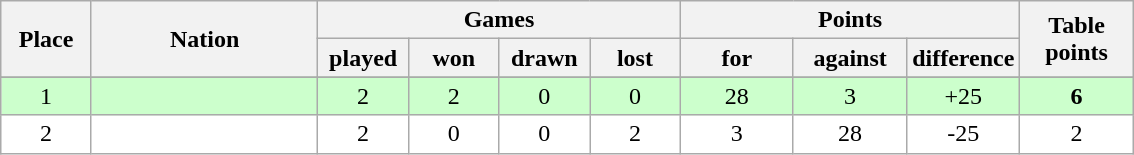<table class="wikitable">
<tr>
<th rowspan=2 width="8%">Place</th>
<th rowspan=2 width="20%">Nation</th>
<th colspan=4 width="32%">Games</th>
<th colspan=3 width="30%">Points</th>
<th rowspan=2 width="10%">Table<br>points</th>
</tr>
<tr>
<th width="8%">played</th>
<th width="8%">won</th>
<th width="8%">drawn</th>
<th width="8%">lost</th>
<th width="10%">for</th>
<th width="10%">against</th>
<th width="10%">difference</th>
</tr>
<tr>
</tr>
<tr bgcolor=#ccffcc align=center>
<td>1</td>
<td align=left></td>
<td>2</td>
<td>2</td>
<td>0</td>
<td>0</td>
<td>28</td>
<td>3</td>
<td>+25</td>
<td><strong>6</strong></td>
</tr>
<tr bgcolor=#ffffff align=center>
<td>2</td>
<td align=left></td>
<td>2</td>
<td>0</td>
<td>0</td>
<td>2</td>
<td>3</td>
<td>28</td>
<td>-25</td>
<td>2</td>
</tr>
</table>
